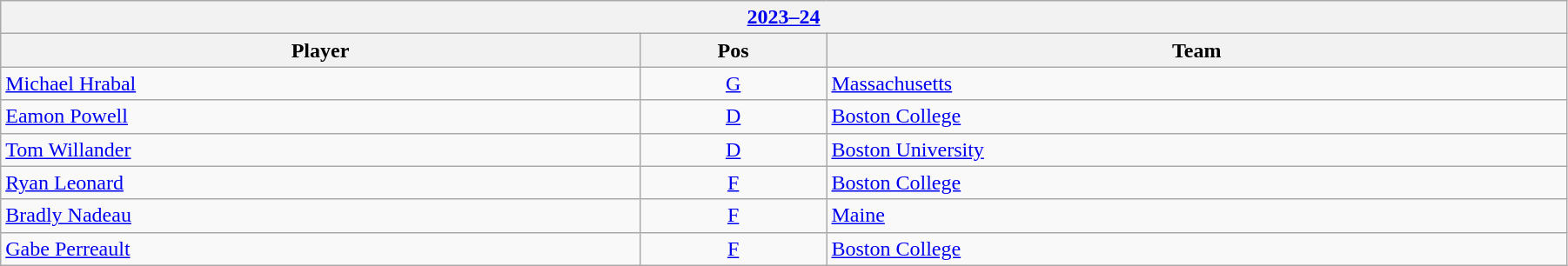<table class="wikitable" width=95%>
<tr>
<th colspan=3><a href='#'>2023–24</a></th>
</tr>
<tr>
<th>Player</th>
<th>Pos</th>
<th>Team</th>
</tr>
<tr>
<td><a href='#'>Michael Hrabal</a></td>
<td align=center><a href='#'>G</a></td>
<td><a href='#'>Massachusetts</a></td>
</tr>
<tr>
<td><a href='#'>Eamon Powell</a></td>
<td align=center><a href='#'>D</a></td>
<td><a href='#'>Boston College</a></td>
</tr>
<tr>
<td><a href='#'>Tom Willander</a></td>
<td align=center><a href='#'>D</a></td>
<td><a href='#'>Boston University</a></td>
</tr>
<tr>
<td><a href='#'>Ryan Leonard</a></td>
<td align=center><a href='#'>F</a></td>
<td><a href='#'>Boston College</a></td>
</tr>
<tr>
<td><a href='#'>Bradly Nadeau</a></td>
<td align=center><a href='#'>F</a></td>
<td><a href='#'>Maine</a></td>
</tr>
<tr>
<td><a href='#'>Gabe Perreault</a></td>
<td align=center><a href='#'>F</a></td>
<td><a href='#'>Boston College</a></td>
</tr>
</table>
